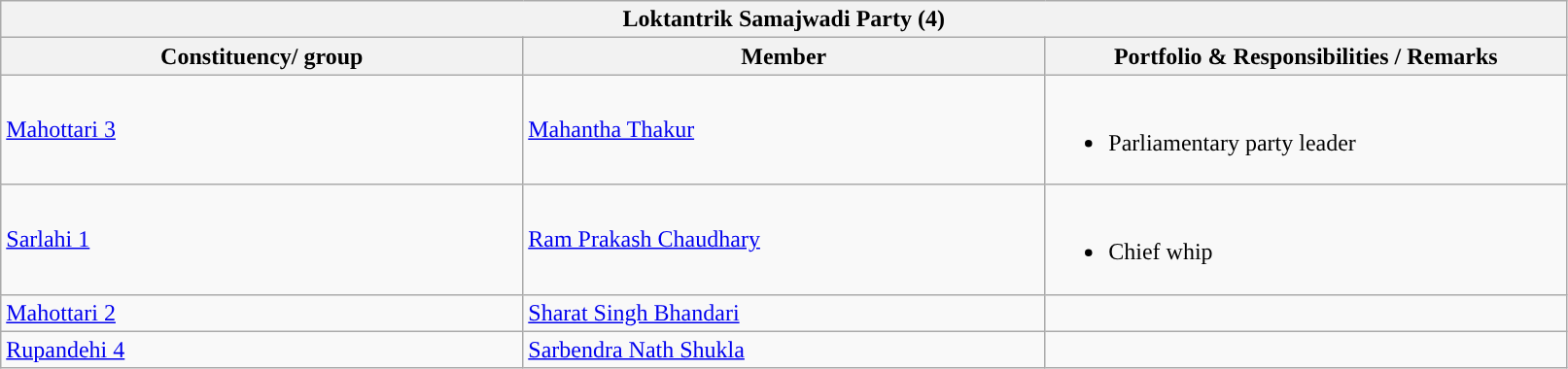<table class="wikitable sortable mw-collapsible">
<tr>
<th colspan="3" style="width: 800pt; background:">Loktantrik Samajwadi Party (4)</th>
</tr>
<tr>
<th style="width:250pt; background:">Constituency/ group</th>
<th style="width:250pt; background:">Member</th>
<th style="width:250pt; background:">Portfolio & Responsibilities / Remarks</th>
</tr>
<tr>
<td><a href='#'>Mahottari 3</a></td>
<td><a href='#'>Mahantha Thakur</a></td>
<td><br><ul><li>Parliamentary party leader</li></ul></td>
</tr>
<tr>
<td><a href='#'>Sarlahi 1</a></td>
<td><a href='#'>Ram Prakash Chaudhary</a></td>
<td><br><ul><li>Chief whip</li></ul></td>
</tr>
<tr>
<td><a href='#'>Mahottari 2</a></td>
<td><a href='#'>Sharat Singh Bhandari</a></td>
<td></td>
</tr>
<tr>
<td><a href='#'>Rupandehi 4</a></td>
<td><a href='#'>Sarbendra Nath Shukla</a></td>
<td></td>
</tr>
</table>
